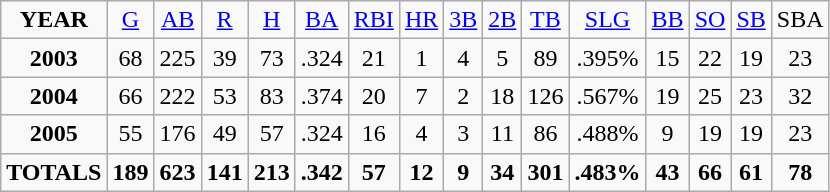<table class="sortable wikitable">
<tr align=center>
<td><strong>YEAR</strong></td>
<td><a href='#'>G</a></td>
<td><a href='#'>AB</a></td>
<td><a href='#'>R</a></td>
<td><a href='#'>H</a></td>
<td><a href='#'>BA</a></td>
<td><a href='#'>RBI</a></td>
<td><a href='#'>HR</a></td>
<td><a href='#'>3B</a></td>
<td><a href='#'>2B</a></td>
<td><a href='#'>TB</a></td>
<td><a href='#'>SLG</a></td>
<td><a href='#'>BB</a></td>
<td><a href='#'>SO</a></td>
<td><a href='#'>SB</a></td>
<td>SBA</td>
</tr>
<tr align=center>
<td><strong>2003</strong></td>
<td>68</td>
<td>225</td>
<td>39</td>
<td>73</td>
<td>.324</td>
<td>21</td>
<td>1</td>
<td>4</td>
<td>5</td>
<td>89</td>
<td>.395%</td>
<td>15</td>
<td>22</td>
<td>19</td>
<td>23</td>
</tr>
<tr align=center>
<td><strong>2004</strong></td>
<td>66</td>
<td>222</td>
<td>53</td>
<td>83</td>
<td>.374</td>
<td>20</td>
<td>7</td>
<td>2</td>
<td>18</td>
<td>126</td>
<td>.567%</td>
<td>19</td>
<td>25</td>
<td>23</td>
<td>32</td>
</tr>
<tr align=center>
<td><strong>2005</strong></td>
<td>55</td>
<td>176</td>
<td>49</td>
<td>57</td>
<td>.324</td>
<td>16</td>
<td>4</td>
<td>3</td>
<td>11</td>
<td>86</td>
<td>.488%</td>
<td>9</td>
<td>19</td>
<td>19</td>
<td>23</td>
</tr>
<tr align=center>
<td><strong>TOTALS</strong></td>
<td><strong>189</strong></td>
<td><strong>623</strong></td>
<td><strong>141</strong></td>
<td><strong>213</strong></td>
<td><strong>.342</strong></td>
<td><strong>57</strong></td>
<td><strong>12</strong></td>
<td><strong>9</strong></td>
<td><strong>34</strong></td>
<td><strong>301</strong></td>
<td><strong>.483%</strong></td>
<td><strong>43</strong></td>
<td><strong>66</strong></td>
<td><strong>61</strong></td>
<td><strong>78</strong></td>
</tr>
</table>
